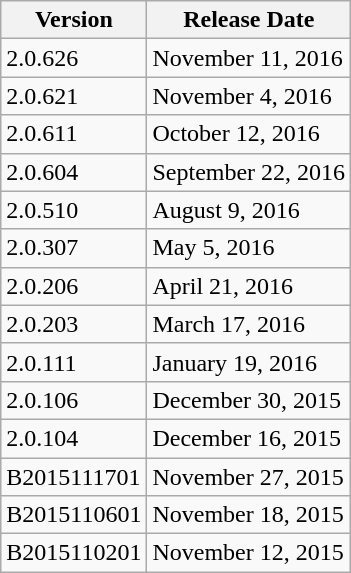<table class="wikitable sortable">
<tr>
<th>Version</th>
<th>Release Date</th>
</tr>
<tr>
<td>2.0.626</td>
<td>November 11, 2016</td>
</tr>
<tr>
<td>2.0.621</td>
<td>November 4, 2016</td>
</tr>
<tr>
<td>2.0.611</td>
<td>October 12, 2016</td>
</tr>
<tr>
<td>2.0.604</td>
<td>September 22, 2016</td>
</tr>
<tr>
<td>2.0.510</td>
<td>August 9, 2016</td>
</tr>
<tr>
<td>2.0.307</td>
<td>May 5, 2016</td>
</tr>
<tr>
<td>2.0.206</td>
<td>April 21, 2016</td>
</tr>
<tr>
<td>2.0.203</td>
<td>March 17, 2016</td>
</tr>
<tr>
<td>2.0.111</td>
<td>January 19, 2016</td>
</tr>
<tr>
<td>2.0.106</td>
<td>December 30, 2015</td>
</tr>
<tr>
<td>2.0.104</td>
<td>December 16, 2015</td>
</tr>
<tr>
<td>B2015111701</td>
<td>November 27, 2015</td>
</tr>
<tr>
<td>B2015110601</td>
<td>November 18, 2015</td>
</tr>
<tr>
<td>B2015110201</td>
<td>November 12, 2015</td>
</tr>
</table>
